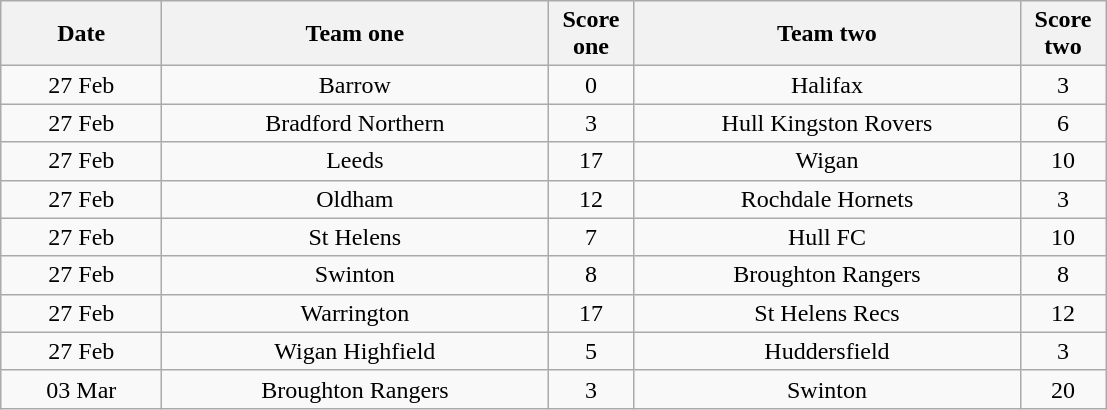<table class="wikitable" style="text-align: center">
<tr>
<th width=100>Date</th>
<th width=250>Team one</th>
<th width=50>Score one</th>
<th width=250>Team two</th>
<th width=50>Score two</th>
</tr>
<tr>
<td>27 Feb</td>
<td>Barrow</td>
<td>0</td>
<td>Halifax</td>
<td>3</td>
</tr>
<tr>
<td>27 Feb</td>
<td>Bradford Northern</td>
<td>3</td>
<td>Hull Kingston Rovers</td>
<td>6</td>
</tr>
<tr>
<td>27 Feb</td>
<td>Leeds</td>
<td>17</td>
<td>Wigan</td>
<td>10</td>
</tr>
<tr>
<td>27 Feb</td>
<td>Oldham</td>
<td>12</td>
<td>Rochdale Hornets</td>
<td>3</td>
</tr>
<tr>
<td>27 Feb</td>
<td>St Helens</td>
<td>7</td>
<td>Hull FC</td>
<td>10</td>
</tr>
<tr>
<td>27 Feb</td>
<td>Swinton</td>
<td>8</td>
<td>Broughton Rangers</td>
<td>8</td>
</tr>
<tr>
<td>27 Feb</td>
<td>Warrington</td>
<td>17</td>
<td>St Helens Recs</td>
<td>12</td>
</tr>
<tr>
<td>27 Feb</td>
<td>Wigan Highfield</td>
<td>5</td>
<td>Huddersfield</td>
<td>3</td>
</tr>
<tr>
<td>03 Mar</td>
<td>Broughton Rangers</td>
<td>3</td>
<td>Swinton</td>
<td>20</td>
</tr>
</table>
